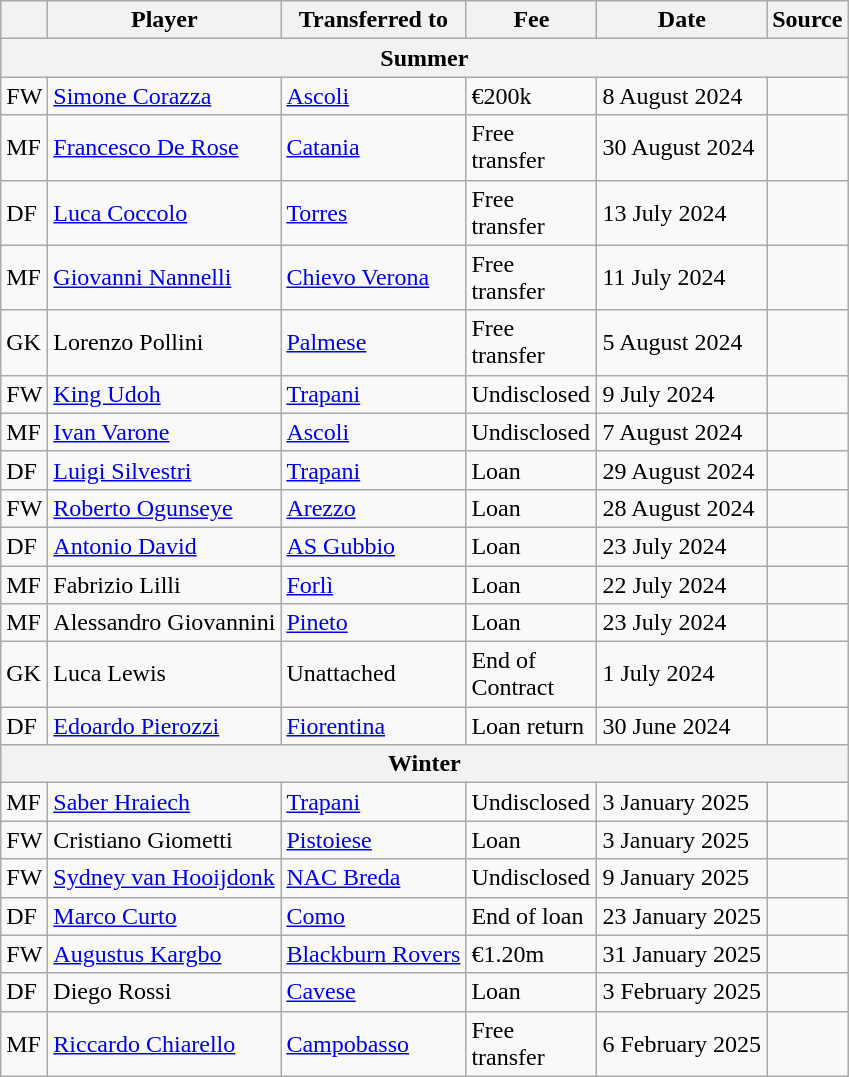<table class="wikitable sortable">
<tr>
<th></th>
<th scope="col">Player</th>
<th>Transferred to</th>
<th style="width: 80px;">Fee</th>
<th scope="col">Date</th>
<th scope="col">Source</th>
</tr>
<tr>
<th colspan=6>Summer</th>
</tr>
<tr>
<td>FW</td>
<td> <a href='#'>Simone Corazza</a></td>
<td> <a href='#'>Ascoli</a></td>
<td>€200k</td>
<td>8 August 2024</td>
<td></td>
</tr>
<tr>
<td>MF</td>
<td> <a href='#'>Francesco De Rose</a></td>
<td> <a href='#'>Catania</a></td>
<td>Free transfer</td>
<td>30 August 2024</td>
<td></td>
</tr>
<tr>
<td>DF</td>
<td> <a href='#'>Luca Coccolo</a></td>
<td> <a href='#'>Torres</a></td>
<td>Free transfer</td>
<td>13 July 2024</td>
<td></td>
</tr>
<tr>
<td>MF</td>
<td> <a href='#'>Giovanni Nannelli</a></td>
<td> <a href='#'>Chievo Verona</a></td>
<td>Free transfer</td>
<td>11 July 2024</td>
<td></td>
</tr>
<tr>
<td>GK</td>
<td> Lorenzo Pollini</td>
<td> <a href='#'>Palmese</a></td>
<td>Free transfer</td>
<td>5 August 2024</td>
<td></td>
</tr>
<tr>
<td>FW</td>
<td> <a href='#'>King Udoh</a></td>
<td> <a href='#'>Trapani</a></td>
<td>Undisclosed</td>
<td>9 July 2024</td>
<td></td>
</tr>
<tr>
<td>MF</td>
<td> <a href='#'>Ivan Varone</a></td>
<td> <a href='#'>Ascoli</a></td>
<td>Undisclosed</td>
<td>7 August 2024</td>
<td></td>
</tr>
<tr>
<td>DF</td>
<td> <a href='#'>Luigi Silvestri</a></td>
<td> <a href='#'>Trapani</a></td>
<td>Loan</td>
<td>29 August 2024</td>
<td></td>
</tr>
<tr>
<td>FW</td>
<td> <a href='#'>Roberto Ogunseye</a></td>
<td> <a href='#'>Arezzo</a></td>
<td>Loan</td>
<td>28 August 2024</td>
<td></td>
</tr>
<tr>
<td>DF</td>
<td> <a href='#'>Antonio David</a></td>
<td> <a href='#'>AS Gubbio</a></td>
<td>Loan</td>
<td>23 July 2024</td>
<td></td>
</tr>
<tr>
<td>MF</td>
<td> Fabrizio Lilli</td>
<td> <a href='#'>Forlì</a></td>
<td>Loan</td>
<td>22 July 2024</td>
<td></td>
</tr>
<tr>
<td>MF</td>
<td> Alessandro Giovannini</td>
<td> <a href='#'>Pineto</a></td>
<td>Loan</td>
<td>23 July 2024</td>
<td></td>
</tr>
<tr>
<td>GK</td>
<td> Luca Lewis</td>
<td>Unattached</td>
<td>End of Contract</td>
<td>1 July 2024</td>
<td></td>
</tr>
<tr>
<td>DF</td>
<td> <a href='#'>Edoardo Pierozzi</a></td>
<td> <a href='#'>Fiorentina</a></td>
<td>Loan return</td>
<td>30 June 2024</td>
</tr>
<tr>
<th colspan=6>Winter</th>
</tr>
<tr>
<td>MF</td>
<td> <a href='#'>Saber Hraiech</a></td>
<td> <a href='#'>Trapani</a></td>
<td>Undisclosed</td>
<td>3 January 2025</td>
<td></td>
</tr>
<tr>
<td>FW</td>
<td> Cristiano Giometti</td>
<td> <a href='#'>Pistoiese</a></td>
<td>Loan</td>
<td>3 January 2025</td>
<td></td>
</tr>
<tr>
<td>FW</td>
<td> <a href='#'>Sydney van Hooijdonk</a></td>
<td> <a href='#'>NAC Breda</a></td>
<td>Undisclosed</td>
<td>9 January 2025</td>
<td></td>
</tr>
<tr>
<td>DF</td>
<td> <a href='#'>Marco Curto</a></td>
<td> <a href='#'>Como</a></td>
<td>End of loan</td>
<td>23 January 2025</td>
<td></td>
</tr>
<tr>
<td>FW</td>
<td> <a href='#'>Augustus Kargbo</a></td>
<td> <a href='#'>Blackburn Rovers</a></td>
<td>€1.20m</td>
<td>31 January 2025</td>
<td></td>
</tr>
<tr>
<td>DF</td>
<td> Diego Rossi</td>
<td> <a href='#'>Cavese</a></td>
<td>Loan</td>
<td>3 February 2025</td>
<td></td>
</tr>
<tr>
<td>MF</td>
<td> <a href='#'>Riccardo Chiarello</a></td>
<td> <a href='#'>Campobasso</a></td>
<td>Free transfer</td>
<td>6 February 2025</td>
<td></td>
</tr>
</table>
